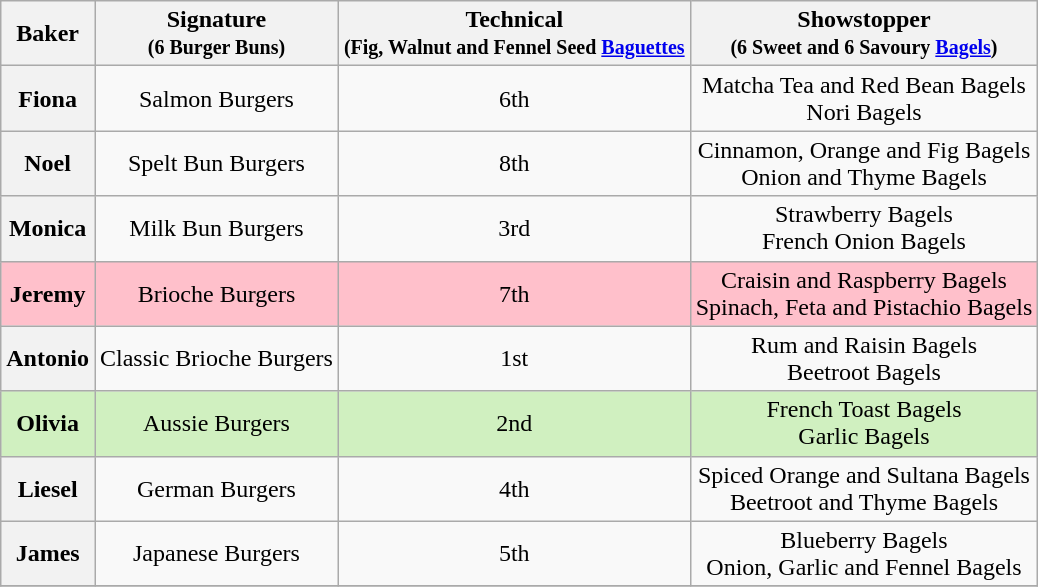<table class="wikitable sortable" style="text-align:center">
<tr>
<th>Baker</th>
<th class="unsortable">Signature<br><small>(6 Burger Buns)</small></th>
<th>Technical<br><small>(Fig, Walnut and Fennel Seed <a href='#'>Baguettes</a></small></th>
<th class="unsortable">Showstopper<br><small>(6 Sweet and 6 Savoury <a href='#'>Bagels</a>)</small></th>
</tr>
<tr>
<th>Fiona</th>
<td>Salmon Burgers</td>
<td>6th</td>
<td>Matcha Tea and Red Bean Bagels<br>Nori Bagels</td>
</tr>
<tr>
<th>Noel</th>
<td>Spelt Bun Burgers</td>
<td>8th</td>
<td>Cinnamon, Orange and Fig Bagels<br>Onion and Thyme Bagels</td>
</tr>
<tr>
<th>Monica</th>
<td>Milk Bun Burgers</td>
<td>3rd</td>
<td>Strawberry Bagels<br>French Onion Bagels</td>
</tr>
<tr style="background:Pink;">
<th style="background:Pink;">Jeremy</th>
<td>Brioche Burgers</td>
<td>7th</td>
<td>Craisin and Raspberry Bagels<br>Spinach, Feta and Pistachio Bagels</td>
</tr>
<tr>
<th>Antonio</th>
<td>Classic Brioche Burgers</td>
<td>1st</td>
<td>Rum and Raisin Bagels<br>Beetroot Bagels</td>
</tr>
<tr style="background:#d0f0c0;">
<th style="background:#d0f0c0;">Olivia</th>
<td>Aussie Burgers</td>
<td>2nd</td>
<td>French Toast Bagels<br>Garlic Bagels</td>
</tr>
<tr>
<th>Liesel</th>
<td>German Burgers</td>
<td>4th</td>
<td>Spiced Orange and Sultana Bagels<br>Beetroot and Thyme Bagels</td>
</tr>
<tr>
<th>James</th>
<td>Japanese Burgers</td>
<td>5th</td>
<td>Blueberry Bagels<br>Onion, Garlic and Fennel Bagels</td>
</tr>
<tr>
</tr>
</table>
